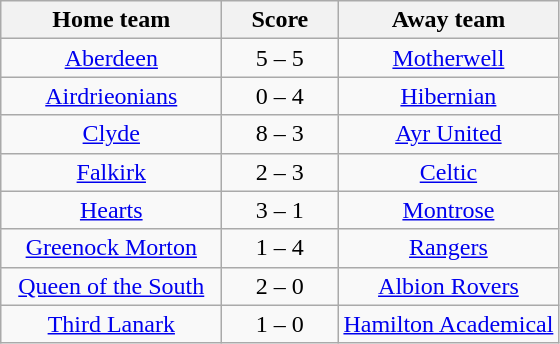<table class="wikitable" style="text-align: center">
<tr>
<th width=140>Home team</th>
<th width=70>Score</th>
<th width=140>Away team</th>
</tr>
<tr>
<td><a href='#'>Aberdeen</a></td>
<td>5 – 5</td>
<td><a href='#'>Motherwell</a></td>
</tr>
<tr>
<td><a href='#'>Airdrieonians</a></td>
<td>0 – 4</td>
<td><a href='#'>Hibernian</a></td>
</tr>
<tr>
<td><a href='#'>Clyde</a></td>
<td>8 – 3</td>
<td><a href='#'>Ayr United</a></td>
</tr>
<tr>
<td><a href='#'>Falkirk</a></td>
<td>2 – 3</td>
<td><a href='#'>Celtic</a></td>
</tr>
<tr>
<td><a href='#'>Hearts</a></td>
<td>3 – 1</td>
<td><a href='#'>Montrose</a></td>
</tr>
<tr>
<td><a href='#'>Greenock Morton</a></td>
<td>1 – 4</td>
<td><a href='#'>Rangers</a></td>
</tr>
<tr>
<td><a href='#'>Queen of the South</a></td>
<td>2 – 0</td>
<td><a href='#'>Albion Rovers</a></td>
</tr>
<tr>
<td><a href='#'>Third Lanark</a></td>
<td>1 – 0</td>
<td><a href='#'>Hamilton Academical</a></td>
</tr>
</table>
